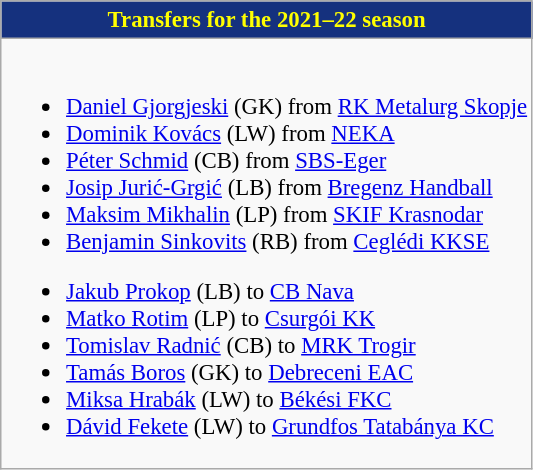<table class="wikitable collapsible collapsed" style="font-size:95%">
<tr>
<th style="color:yellow; background:#15317E"> <strong>Transfers for the 2021–22 season</strong></th>
</tr>
<tr>
<td><br>
<ul><li> <a href='#'>Daniel Gjorgjeski</a> (GK) from  <a href='#'>RK Metalurg Skopje</a></li><li> <a href='#'>Dominik Kovács</a> (LW) from  <a href='#'>NEKA</a></li><li> <a href='#'>Péter Schmid</a> (CB) from  <a href='#'>SBS-Eger</a></li><li> <a href='#'>Josip Jurić-Grgić</a> (LB) from  <a href='#'>Bregenz Handball</a></li><li> <a href='#'>Maksim Mikhalin</a> (LP) from  <a href='#'>SKIF Krasnodar</a></li><li> <a href='#'>Benjamin Sinkovits</a> (RB) from  <a href='#'>Ceglédi KKSE</a></li></ul><ul><li> <a href='#'>Jakub Prokop</a> (LB) to  <a href='#'>CB Nava</a></li><li> <a href='#'>Matko Rotim</a> (LP) to  <a href='#'>Csurgói KK</a></li><li> <a href='#'>Tomislav Radnić</a> (CB) to  <a href='#'>MRK Trogir</a></li><li> <a href='#'>Tamás Boros</a> (GK) to  <a href='#'>Debreceni EAC</a></li><li> <a href='#'>Miksa Hrabák</a> (LW) to  <a href='#'>Békési FKC</a></li><li> <a href='#'>Dávid Fekete</a> (LW) to  <a href='#'>Grundfos Tatabánya KC</a></li></ul></td>
</tr>
</table>
